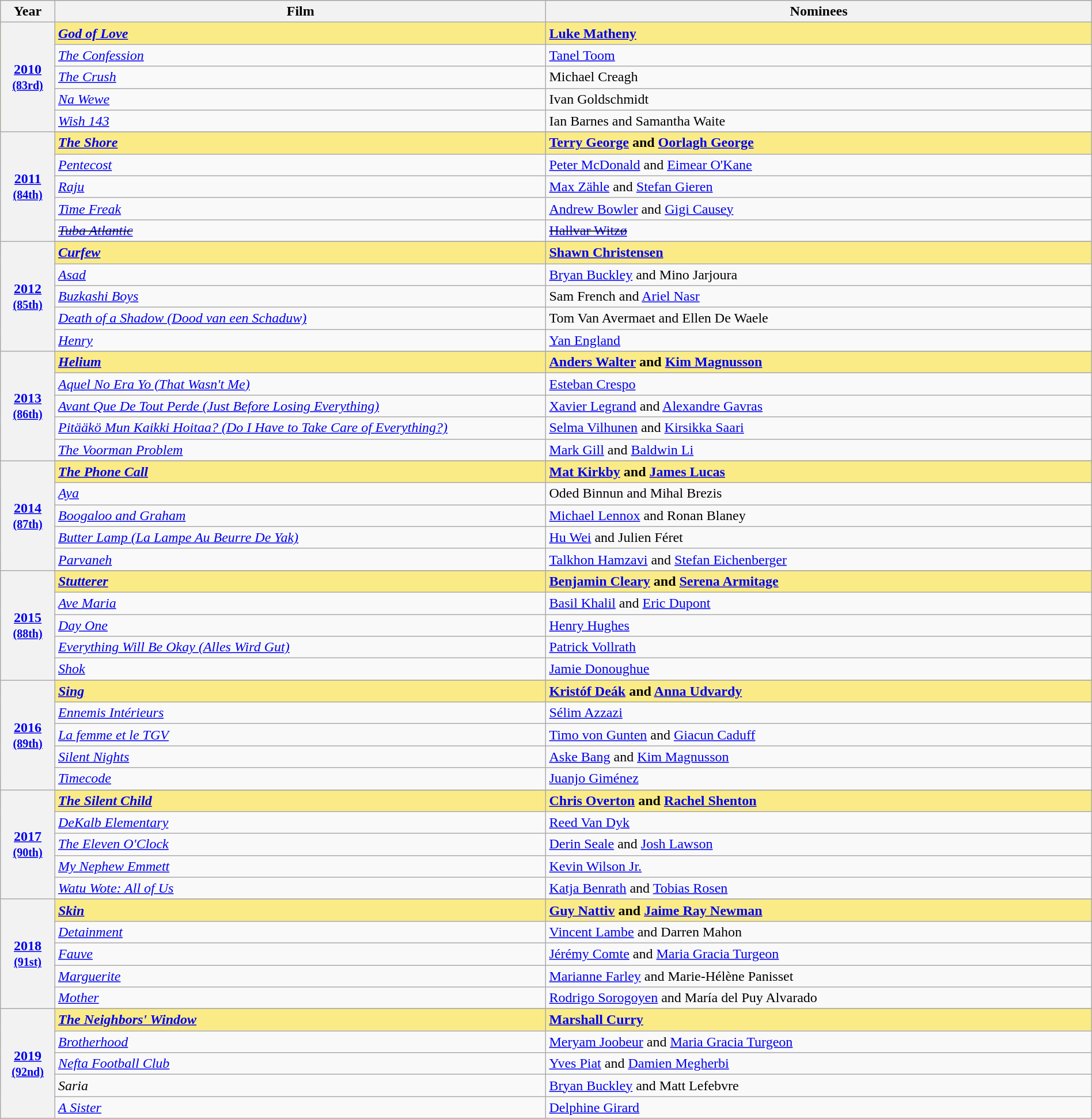<table class="wikitable" style="width:100%">
<tr bgcolor="#bebebe">
<th width="5%">Year</th>
<th width="45%">Film</th>
<th width="50%">Nominees</th>
</tr>
<tr style="background:#FAEB86">
<th rowspan="5"><a href='#'>2010</a><br><small><a href='#'>(83rd)</a></small></th>
<td><strong><em><a href='#'>God of Love</a></em></strong></td>
<td><strong><a href='#'>Luke Matheny</a></strong></td>
</tr>
<tr>
<td><em><a href='#'>The Confession</a></em></td>
<td><a href='#'>Tanel Toom</a></td>
</tr>
<tr>
<td><em><a href='#'>The Crush</a></em></td>
<td>Michael Creagh</td>
</tr>
<tr>
<td><em><a href='#'>Na Wewe</a></em></td>
<td>Ivan Goldschmidt</td>
</tr>
<tr>
<td><em><a href='#'>Wish 143</a></em></td>
<td>Ian Barnes and Samantha Waite</td>
</tr>
<tr>
<th rowspan="6" style="text-align:center"><a href='#'>2011</a><br><small><a href='#'>(84th)</a></small> <br></th>
</tr>
<tr style="background:#FAEB86">
<td><strong><em><a href='#'>The Shore</a></em></strong></td>
<td><strong><a href='#'>Terry George</a> and <a href='#'>Oorlagh George</a></strong></td>
</tr>
<tr>
<td><em><a href='#'>Pentecost</a></em></td>
<td><a href='#'>Peter McDonald</a> and <a href='#'>Eimear O'Kane</a></td>
</tr>
<tr>
<td><em><a href='#'>Raju</a></em></td>
<td><a href='#'>Max Zähle</a> and <a href='#'>Stefan Gieren</a></td>
</tr>
<tr>
<td><em><a href='#'>Time Freak</a></em></td>
<td><a href='#'>Andrew Bowler</a> and <a href='#'>Gigi Causey</a></td>
</tr>
<tr>
<td><s><em><a href='#'>Tuba Atlantic</a></em></s></td>
<td><s><a href='#'>Hallvar Witzø</a></s></td>
</tr>
<tr>
<th rowspan="6" style="text-align:center"><a href='#'>2012</a><br><small><a href='#'>(85th)</a></small></th>
</tr>
<tr style="background:#FAEB86">
<td><strong><em><a href='#'>Curfew</a></em></strong></td>
<td><strong><a href='#'>Shawn Christensen</a></strong></td>
</tr>
<tr>
<td><em><a href='#'>Asad</a></em></td>
<td><a href='#'>Bryan Buckley</a> and Mino Jarjoura</td>
</tr>
<tr>
<td><em><a href='#'>Buzkashi Boys</a></em></td>
<td>Sam French and <a href='#'>Ariel Nasr</a></td>
</tr>
<tr>
<td><em><a href='#'>Death of a Shadow (Dood van een Schaduw)</a></em></td>
<td>Tom Van Avermaet and Ellen De Waele</td>
</tr>
<tr>
<td><em><a href='#'>Henry</a></em></td>
<td><a href='#'>Yan England</a></td>
</tr>
<tr>
<th rowspan="6" style="text-align:center"><a href='#'>2013</a><br><small><a href='#'>(86th)</a></small></th>
</tr>
<tr style="background:#FAEB86">
<td><strong><em><a href='#'>Helium</a></em></strong></td>
<td><strong><a href='#'>Anders Walter</a> and <a href='#'>Kim Magnusson</a></strong></td>
</tr>
<tr>
<td><em><a href='#'>Aquel No Era Yo (That Wasn't Me)</a></em></td>
<td><a href='#'>Esteban Crespo</a></td>
</tr>
<tr>
<td><em><a href='#'>Avant Que De Tout Perde (Just Before Losing Everything)</a></em></td>
<td><a href='#'>Xavier Legrand</a> and <a href='#'>Alexandre Gavras</a></td>
</tr>
<tr>
<td><em><a href='#'>Pitääkö Mun Kaikki Hoitaa? (Do I Have to Take Care of Everything?)</a></em></td>
<td><a href='#'>Selma Vilhunen</a> and <a href='#'>Kirsikka Saari</a></td>
</tr>
<tr>
<td><em><a href='#'>The Voorman Problem</a></em></td>
<td><a href='#'>Mark Gill</a> and <a href='#'>Baldwin Li</a></td>
</tr>
<tr>
<th rowspan="6" style="text-align:center"><a href='#'>2014</a><br><small><a href='#'>(87th)</a></small></th>
</tr>
<tr style="background:#FAEB86">
<td><strong><em><a href='#'>The Phone Call</a></em></strong></td>
<td><strong><a href='#'>Mat Kirkby</a> and <a href='#'>James Lucas</a></strong></td>
</tr>
<tr>
<td><em><a href='#'>Aya</a></em></td>
<td>Oded Binnun and Mihal Brezis</td>
</tr>
<tr>
<td><em><a href='#'>Boogaloo and Graham</a></em></td>
<td><a href='#'>Michael Lennox</a> and Ronan Blaney</td>
</tr>
<tr>
<td><em><a href='#'>Butter Lamp (La Lampe Au Beurre De Yak)</a></em></td>
<td><a href='#'>Hu Wei</a> and Julien Féret</td>
</tr>
<tr>
<td><em><a href='#'>Parvaneh</a></em></td>
<td><a href='#'>Talkhon Hamzavi</a> and <a href='#'>Stefan Eichenberger</a></td>
</tr>
<tr>
<th rowspan="6" style="text-align:center"><a href='#'>2015</a><br><small><a href='#'>(88th)</a></small></th>
</tr>
<tr style="background:#FAEB86">
<td><strong><em><a href='#'>Stutterer</a></em></strong></td>
<td><strong><a href='#'>Benjamin Cleary</a> and <a href='#'>Serena Armitage</a></strong></td>
</tr>
<tr>
<td><em><a href='#'>Ave Maria</a></em></td>
<td><a href='#'>Basil Khalil</a> and <a href='#'>Eric Dupont</a></td>
</tr>
<tr>
<td><em><a href='#'>Day One</a></em></td>
<td><a href='#'>Henry Hughes</a></td>
</tr>
<tr>
<td><em><a href='#'>Everything Will Be Okay (Alles Wird Gut)</a></em></td>
<td><a href='#'>Patrick Vollrath</a></td>
</tr>
<tr>
<td><em><a href='#'>Shok</a></em></td>
<td><a href='#'>Jamie Donoughue</a></td>
</tr>
<tr>
<th rowspan="6" style="text-align:center"><a href='#'>2016</a><br><small><a href='#'>(89th)</a></small> <br></th>
</tr>
<tr style="background:#FAEB86">
<td><strong><em><a href='#'>Sing</a></em></strong></td>
<td><strong><a href='#'>Kristóf Deák</a> and <a href='#'>Anna Udvardy</a></strong></td>
</tr>
<tr>
<td><em><a href='#'>Ennemis Intérieurs</a></em></td>
<td><a href='#'>Sélim Azzazi</a></td>
</tr>
<tr>
<td><em><a href='#'>La femme et le TGV</a></em></td>
<td><a href='#'>Timo von Gunten</a> and <a href='#'>Giacun Caduff</a></td>
</tr>
<tr>
<td><em><a href='#'>Silent Nights</a></em></td>
<td><a href='#'>Aske Bang</a> and <a href='#'>Kim Magnusson</a></td>
</tr>
<tr>
<td><em><a href='#'>Timecode</a></em></td>
<td><a href='#'>Juanjo Giménez</a></td>
</tr>
<tr>
<th rowspan="6" style="text-align:center"><a href='#'>2017</a><br><small><a href='#'>(90th)</a></small> <br></th>
</tr>
<tr style="background:#FAEB86">
<td><strong><em><a href='#'>The Silent Child</a></em></strong></td>
<td><strong><a href='#'>Chris Overton</a> and <a href='#'>Rachel Shenton</a></strong></td>
</tr>
<tr>
<td><em><a href='#'>DeKalb Elementary</a></em></td>
<td><a href='#'>Reed Van Dyk</a></td>
</tr>
<tr>
<td><em><a href='#'>The Eleven O'Clock</a></em></td>
<td><a href='#'>Derin Seale</a> and <a href='#'>Josh Lawson</a></td>
</tr>
<tr>
<td><em><a href='#'>My Nephew Emmett</a></em></td>
<td><a href='#'>Kevin Wilson Jr.</a></td>
</tr>
<tr>
<td><em><a href='#'>Watu Wote: All of Us</a></em></td>
<td><a href='#'>Katja Benrath</a> and <a href='#'>Tobias Rosen</a></td>
</tr>
<tr>
<th rowspan="6" style="text-align:center"><a href='#'>2018</a><br><small><a href='#'>(91st)</a></small></th>
</tr>
<tr style="background:#FAEB86">
<td><strong><em><a href='#'>Skin</a></em></strong></td>
<td><strong><a href='#'>Guy Nattiv</a> and <a href='#'>Jaime Ray Newman</a></strong></td>
</tr>
<tr>
<td><em><a href='#'>Detainment</a></em></td>
<td><a href='#'>Vincent Lambe</a> and Darren Mahon</td>
</tr>
<tr>
<td><em><a href='#'>Fauve</a></em></td>
<td><a href='#'>Jérémy Comte</a> and <a href='#'>Maria Gracia Turgeon</a></td>
</tr>
<tr>
<td><em><a href='#'>Marguerite</a></em></td>
<td><a href='#'>Marianne Farley</a> and Marie-Hélène Panisset</td>
</tr>
<tr>
<td><em><a href='#'>Mother</a></em></td>
<td><a href='#'>Rodrigo Sorogoyen</a> and María del Puy Alvarado</td>
</tr>
<tr>
<th rowspan="6" style="text-align:center"><a href='#'>2019</a> <small><a href='#'>(92nd)</a></small></th>
</tr>
<tr style="background:#FAEB86">
<td><strong><em><a href='#'>The Neighbors' Window</a></em></strong></td>
<td><strong><a href='#'>Marshall Curry</a></strong></td>
</tr>
<tr>
<td><em><a href='#'>Brotherhood</a></em></td>
<td><a href='#'>Meryam Joobeur</a> and <a href='#'>Maria Gracia Turgeon</a></td>
</tr>
<tr>
<td><em><a href='#'>Nefta Football Club</a></em></td>
<td><a href='#'>Yves Piat</a> and <a href='#'>Damien Megherbi</a></td>
</tr>
<tr>
<td><em>Saria</em></td>
<td><a href='#'>Bryan Buckley</a> and Matt Lefebvre</td>
</tr>
<tr>
<td><em><a href='#'>A Sister</a></em></td>
<td><a href='#'>Delphine Girard</a></td>
</tr>
</table>
